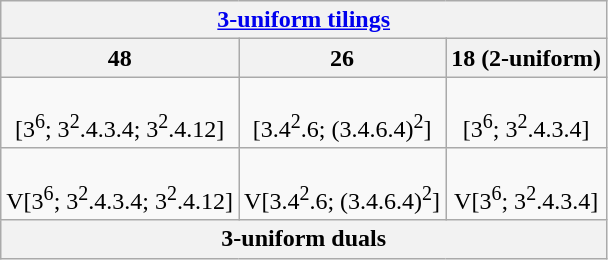<table class=wikitable>
<tr>
<th colspan=3><a href='#'>3-uniform tilings</a></th>
</tr>
<tr>
<th>48</th>
<th>26</th>
<th>18 (2-uniform)</th>
</tr>
<tr align=center>
<td><br>[3<sup>6</sup>; 3<sup>2</sup>.4.3.4; 3<sup>2</sup>.4.12]</td>
<td><br>[3.4<sup>2</sup>.6; (3.4.6.4)<sup>2</sup>]</td>
<td><br>[3<sup>6</sup>; 3<sup>2</sup>.4.3.4]</td>
</tr>
<tr align=center>
<td><br>V[3<sup>6</sup>; 3<sup>2</sup>.4.3.4; 3<sup>2</sup>.4.12]</td>
<td><br>V[3.4<sup>2</sup>.6; (3.4.6.4)<sup>2</sup>]</td>
<td><br>V[3<sup>6</sup>; 3<sup>2</sup>.4.3.4]</td>
</tr>
<tr align=center>
<th colspan="3">3-uniform duals</th>
</tr>
</table>
